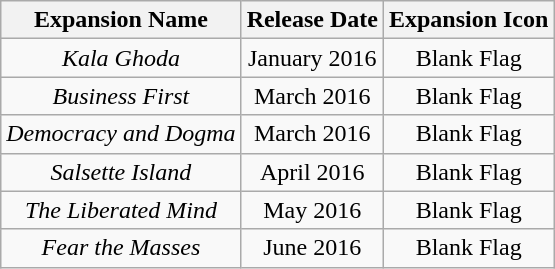<table class="wikitable" style="text-align:center">
<tr>
<th>Expansion Name</th>
<th>Release Date</th>
<th>Expansion Icon</th>
</tr>
<tr>
<td><em>Kala Ghoda</em></td>
<td>January 2016</td>
<td>Blank Flag</td>
</tr>
<tr>
<td><em>Business First</em></td>
<td>March 2016</td>
<td>Blank Flag</td>
</tr>
<tr>
<td><em>Democracy and Dogma</em></td>
<td>March 2016</td>
<td>Blank Flag</td>
</tr>
<tr>
<td><em>Salsette Island</em></td>
<td>April 2016</td>
<td>Blank Flag</td>
</tr>
<tr>
<td><em>The Liberated Mind</em></td>
<td>May 2016</td>
<td>Blank Flag</td>
</tr>
<tr>
<td><em>Fear the Masses</em></td>
<td>June 2016</td>
<td>Blank Flag</td>
</tr>
</table>
